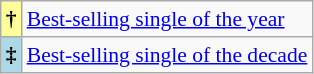<table class="wikitable plainrowheaders" style="font-size:90%;">
<tr>
<th scope=row style="background-color:#FFFF99">†</th>
<td><a href='#'>Best-selling single of the year</a></td>
</tr>
<tr>
<th scope=row style="background-color:lightblue">‡</th>
<td><a href='#'>Best-selling single of the decade</a></td>
</tr>
</table>
